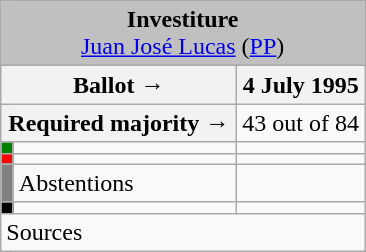<table class="wikitable" style="text-align:center;">
<tr>
<td colspan="3" align="center" bgcolor="#C0C0C0"><strong>Investiture</strong><br><a href='#'>Juan José Lucas</a> (<a href='#'>PP</a>)</td>
</tr>
<tr>
<th colspan="2" width="150px">Ballot →</th>
<th>4 July 1995</th>
</tr>
<tr>
<th colspan="2">Required majority →</th>
<td>43 out of 84 </td>
</tr>
<tr>
<th width="1px" style="background:green;"></th>
<td align="left"></td>
<td></td>
</tr>
<tr>
<th style="color:inherit;background:red;"></th>
<td align="left"></td>
<td></td>
</tr>
<tr>
<th style="color:inherit;background:gray;"></th>
<td align="left"><span>Abstentions</span></td>
<td></td>
</tr>
<tr>
<th style="color:inherit;background:black;"></th>
<td align="left"></td>
<td></td>
</tr>
<tr>
<td align="left" colspan="3">Sources</td>
</tr>
</table>
